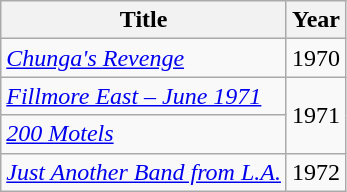<table class="wikitable">
<tr>
<th>Title</th>
<th>Year</th>
</tr>
<tr>
<td><em><a href='#'>Chunga's Revenge</a></em></td>
<td rowspan="1">1970</td>
</tr>
<tr>
<td><em><a href='#'>Fillmore East – June 1971</a></em></td>
<td rowspan="2">1971</td>
</tr>
<tr>
<td><em><a href='#'>200 Motels</a></em></td>
</tr>
<tr>
<td><em><a href='#'>Just Another Band from L.A.</a></em></td>
<td rowspan="1">1972</td>
</tr>
</table>
